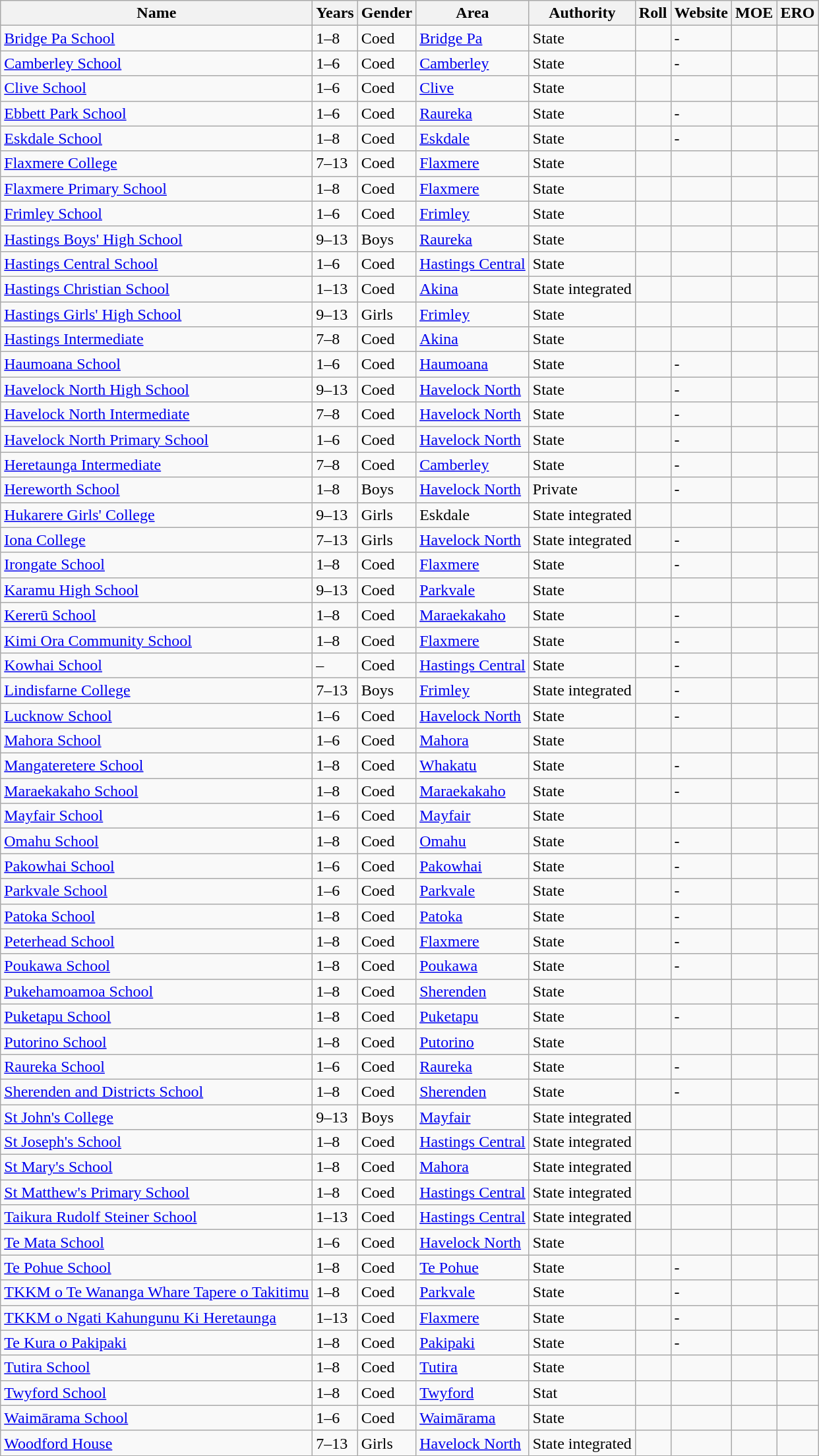<table class="wikitable sortable">
<tr>
<th>Name</th>
<th>Years</th>
<th>Gender</th>
<th>Area</th>
<th>Authority</th>
<th>Roll</th>
<th>Website</th>
<th>MOE</th>
<th>ERO</th>
</tr>
<tr>
<td><a href='#'>Bridge Pa School</a></td>
<td>1–8</td>
<td>Coed</td>
<td><a href='#'>Bridge Pa</a></td>
<td>State</td>
<td></td>
<td>-</td>
<td></td>
<td></td>
</tr>
<tr>
<td><a href='#'>Camberley School</a></td>
<td>1–6</td>
<td>Coed</td>
<td><a href='#'>Camberley</a></td>
<td>State</td>
<td></td>
<td>-</td>
<td></td>
<td></td>
</tr>
<tr>
<td><a href='#'>Clive School</a></td>
<td>1–6</td>
<td>Coed</td>
<td><a href='#'>Clive</a></td>
<td>State</td>
<td></td>
<td></td>
<td></td>
<td></td>
</tr>
<tr>
<td><a href='#'>Ebbett Park School</a></td>
<td>1–6</td>
<td>Coed</td>
<td><a href='#'>Raureka</a></td>
<td>State</td>
<td></td>
<td>-</td>
<td></td>
<td></td>
</tr>
<tr>
<td><a href='#'>Eskdale School</a></td>
<td>1–8</td>
<td>Coed</td>
<td><a href='#'>Eskdale</a></td>
<td>State</td>
<td></td>
<td>-</td>
<td></td>
<td></td>
</tr>
<tr>
<td><a href='#'>Flaxmere College</a></td>
<td>7–13</td>
<td>Coed</td>
<td><a href='#'>Flaxmere</a></td>
<td>State</td>
<td></td>
<td></td>
<td></td>
<td></td>
</tr>
<tr>
<td><a href='#'>Flaxmere Primary School</a></td>
<td>1–8</td>
<td>Coed</td>
<td><a href='#'>Flaxmere</a></td>
<td>State</td>
<td></td>
<td></td>
<td></td>
<td></td>
</tr>
<tr>
<td><a href='#'>Frimley School</a></td>
<td>1–6</td>
<td>Coed</td>
<td><a href='#'>Frimley</a></td>
<td>State</td>
<td></td>
<td></td>
<td></td>
<td></td>
</tr>
<tr>
<td><a href='#'>Hastings Boys' High School</a></td>
<td>9–13</td>
<td>Boys</td>
<td><a href='#'>Raureka</a></td>
<td>State</td>
<td></td>
<td></td>
<td></td>
<td></td>
</tr>
<tr>
<td><a href='#'>Hastings Central School</a></td>
<td>1–6</td>
<td>Coed</td>
<td><a href='#'>Hastings Central</a></td>
<td>State</td>
<td></td>
<td></td>
<td></td>
<td></td>
</tr>
<tr>
<td><a href='#'>Hastings Christian School</a></td>
<td>1–13</td>
<td>Coed</td>
<td><a href='#'>Akina</a></td>
<td>State integrated</td>
<td></td>
<td></td>
<td></td>
<td></td>
</tr>
<tr>
<td><a href='#'>Hastings Girls' High School</a></td>
<td>9–13</td>
<td>Girls</td>
<td><a href='#'>Frimley</a></td>
<td>State</td>
<td></td>
<td></td>
<td></td>
<td></td>
</tr>
<tr>
<td><a href='#'>Hastings Intermediate</a></td>
<td>7–8</td>
<td>Coed</td>
<td><a href='#'>Akina</a></td>
<td>State</td>
<td></td>
<td></td>
<td></td>
<td></td>
</tr>
<tr>
<td><a href='#'>Haumoana School</a></td>
<td>1–6</td>
<td>Coed</td>
<td><a href='#'>Haumoana</a></td>
<td>State</td>
<td></td>
<td>-</td>
<td></td>
<td></td>
</tr>
<tr>
<td><a href='#'>Havelock North High School</a></td>
<td>9–13</td>
<td>Coed</td>
<td><a href='#'>Havelock North</a></td>
<td>State</td>
<td></td>
<td> -</td>
<td></td>
<td></td>
</tr>
<tr>
<td><a href='#'>Havelock North Intermediate</a></td>
<td>7–8</td>
<td>Coed</td>
<td><a href='#'>Havelock North</a></td>
<td>State</td>
<td></td>
<td> -</td>
<td></td>
<td></td>
</tr>
<tr>
<td><a href='#'>Havelock North Primary School</a></td>
<td>1–6</td>
<td>Coed</td>
<td><a href='#'>Havelock North</a></td>
<td>State</td>
<td></td>
<td>-</td>
<td></td>
<td></td>
</tr>
<tr>
<td><a href='#'>Heretaunga Intermediate</a></td>
<td>7–8</td>
<td>Coed</td>
<td><a href='#'>Camberley</a></td>
<td>State</td>
<td></td>
<td> -</td>
<td></td>
<td></td>
</tr>
<tr>
<td><a href='#'>Hereworth School</a></td>
<td>1–8</td>
<td>Boys</td>
<td><a href='#'>Havelock North</a></td>
<td>Private</td>
<td></td>
<td> -</td>
<td></td>
<td></td>
</tr>
<tr>
<td><a href='#'>Hukarere Girls' College</a></td>
<td>9–13</td>
<td>Girls</td>
<td>Eskdale</td>
<td>State integrated</td>
<td></td>
<td></td>
<td></td>
<td></td>
</tr>
<tr>
<td><a href='#'>Iona College</a></td>
<td>7–13</td>
<td>Girls</td>
<td><a href='#'>Havelock North</a></td>
<td>State integrated</td>
<td></td>
<td>-</td>
<td></td>
<td></td>
</tr>
<tr>
<td><a href='#'>Irongate School</a></td>
<td>1–8</td>
<td>Coed</td>
<td><a href='#'>Flaxmere</a></td>
<td>State</td>
<td></td>
<td>-</td>
<td></td>
<td></td>
</tr>
<tr>
<td><a href='#'>Karamu High School</a></td>
<td>9–13</td>
<td>Coed</td>
<td><a href='#'>Parkvale</a></td>
<td>State</td>
<td></td>
<td></td>
<td></td>
<td></td>
</tr>
<tr>
<td><a href='#'>Kererū School</a></td>
<td>1–8</td>
<td>Coed</td>
<td><a href='#'>Maraekakaho</a></td>
<td>State</td>
<td></td>
<td>-</td>
<td></td>
<td></td>
</tr>
<tr>
<td><a href='#'>Kimi Ora Community School</a></td>
<td>1–8</td>
<td>Coed</td>
<td><a href='#'>Flaxmere</a></td>
<td>State</td>
<td></td>
<td>-</td>
<td></td>
<td></td>
</tr>
<tr>
<td><a href='#'>Kowhai School</a></td>
<td>–</td>
<td>Coed</td>
<td><a href='#'>Hastings Central</a></td>
<td>State</td>
<td></td>
<td>-</td>
<td></td>
<td></td>
</tr>
<tr>
<td><a href='#'>Lindisfarne College</a></td>
<td>7–13</td>
<td>Boys</td>
<td><a href='#'>Frimley</a></td>
<td>State integrated</td>
<td></td>
<td>-</td>
<td></td>
<td></td>
</tr>
<tr>
<td><a href='#'>Lucknow School</a></td>
<td>1–6</td>
<td>Coed</td>
<td><a href='#'>Havelock North</a></td>
<td>State</td>
<td></td>
<td>-</td>
<td></td>
<td></td>
</tr>
<tr>
<td><a href='#'>Mahora School</a></td>
<td>1–6</td>
<td>Coed</td>
<td><a href='#'>Mahora</a></td>
<td>State</td>
<td></td>
<td></td>
<td></td>
<td></td>
</tr>
<tr>
<td><a href='#'>Mangateretere School</a></td>
<td>1–8</td>
<td>Coed</td>
<td><a href='#'>Whakatu</a></td>
<td>State</td>
<td></td>
<td>-</td>
<td></td>
<td></td>
</tr>
<tr>
<td><a href='#'>Maraekakaho School</a></td>
<td>1–8</td>
<td>Coed</td>
<td><a href='#'>Maraekakaho</a></td>
<td>State</td>
<td></td>
<td>-</td>
<td></td>
<td></td>
</tr>
<tr>
<td><a href='#'>Mayfair School</a></td>
<td>1–6</td>
<td>Coed</td>
<td><a href='#'>Mayfair</a></td>
<td>State</td>
<td></td>
<td></td>
<td></td>
<td></td>
</tr>
<tr>
<td><a href='#'>Omahu School</a></td>
<td>1–8</td>
<td>Coed</td>
<td><a href='#'>Omahu</a></td>
<td>State</td>
<td></td>
<td>-</td>
<td></td>
<td></td>
</tr>
<tr>
<td><a href='#'>Pakowhai School</a></td>
<td>1–6</td>
<td>Coed</td>
<td><a href='#'>Pakowhai</a></td>
<td>State</td>
<td></td>
<td>-</td>
<td></td>
<td></td>
</tr>
<tr>
<td><a href='#'>Parkvale School</a></td>
<td>1–6</td>
<td>Coed</td>
<td><a href='#'>Parkvale</a></td>
<td>State</td>
<td></td>
<td>-</td>
<td></td>
<td></td>
</tr>
<tr>
<td><a href='#'>Patoka School</a></td>
<td>1–8</td>
<td>Coed</td>
<td><a href='#'>Patoka</a></td>
<td>State</td>
<td></td>
<td>-</td>
<td></td>
<td></td>
</tr>
<tr>
<td><a href='#'>Peterhead School</a></td>
<td>1–8</td>
<td>Coed</td>
<td><a href='#'>Flaxmere</a></td>
<td>State</td>
<td></td>
<td>-</td>
<td></td>
<td></td>
</tr>
<tr>
<td><a href='#'>Poukawa School</a></td>
<td>1–8</td>
<td>Coed</td>
<td><a href='#'>Poukawa</a></td>
<td>State</td>
<td></td>
<td>-</td>
<td></td>
<td></td>
</tr>
<tr>
<td><a href='#'>Pukehamoamoa School</a></td>
<td>1–8</td>
<td>Coed</td>
<td><a href='#'>Sherenden</a></td>
<td>State</td>
<td></td>
<td></td>
<td></td>
<td></td>
</tr>
<tr>
<td><a href='#'>Puketapu School</a></td>
<td>1–8</td>
<td>Coed</td>
<td><a href='#'>Puketapu</a></td>
<td>State</td>
<td></td>
<td>-</td>
<td></td>
<td></td>
</tr>
<tr>
<td><a href='#'>Putorino School</a></td>
<td>1–8</td>
<td>Coed</td>
<td><a href='#'>Putorino</a></td>
<td>State</td>
<td></td>
<td></td>
<td></td>
<td></td>
</tr>
<tr>
<td><a href='#'>Raureka School</a></td>
<td>1–6</td>
<td>Coed</td>
<td><a href='#'>Raureka</a></td>
<td>State</td>
<td></td>
<td>-</td>
<td></td>
<td></td>
</tr>
<tr>
<td><a href='#'>Sherenden and Districts School</a></td>
<td>1–8</td>
<td>Coed</td>
<td><a href='#'>Sherenden</a></td>
<td>State</td>
<td></td>
<td>-</td>
<td></td>
<td></td>
</tr>
<tr>
<td><a href='#'>St John's College</a></td>
<td>9–13</td>
<td>Boys</td>
<td><a href='#'>Mayfair</a></td>
<td>State integrated</td>
<td></td>
<td></td>
<td></td>
<td></td>
</tr>
<tr>
<td><a href='#'>St Joseph's School</a></td>
<td>1–8</td>
<td>Coed</td>
<td><a href='#'>Hastings Central</a></td>
<td>State integrated</td>
<td></td>
<td></td>
<td></td>
<td></td>
</tr>
<tr>
<td><a href='#'>St Mary's School</a></td>
<td>1–8</td>
<td>Coed</td>
<td><a href='#'>Mahora</a></td>
<td>State integrated</td>
<td></td>
<td></td>
<td></td>
<td></td>
</tr>
<tr>
<td><a href='#'>St Matthew's Primary School</a></td>
<td>1–8</td>
<td>Coed</td>
<td><a href='#'>Hastings Central</a></td>
<td>State integrated</td>
<td></td>
<td></td>
<td></td>
<td></td>
</tr>
<tr>
<td><a href='#'>Taikura Rudolf Steiner School</a></td>
<td>1–13</td>
<td>Coed</td>
<td><a href='#'>Hastings Central</a></td>
<td>State integrated</td>
<td></td>
<td></td>
<td></td>
<td></td>
</tr>
<tr>
<td><a href='#'>Te Mata School</a></td>
<td>1–6</td>
<td>Coed</td>
<td><a href='#'>Havelock North</a></td>
<td>State</td>
<td></td>
<td></td>
<td></td>
<td></td>
</tr>
<tr>
<td><a href='#'>Te Pohue School</a></td>
<td>1–8</td>
<td>Coed</td>
<td><a href='#'>Te Pohue</a></td>
<td>State</td>
<td></td>
<td>-</td>
<td></td>
<td></td>
</tr>
<tr>
<td><a href='#'>TKKM o Te Wananga Whare Tapere o Takitimu</a></td>
<td>1–8</td>
<td>Coed</td>
<td><a href='#'>Parkvale</a></td>
<td>State</td>
<td></td>
<td>-</td>
<td></td>
<td></td>
</tr>
<tr>
<td><a href='#'>TKKM o Ngati Kahungunu Ki Heretaunga</a></td>
<td>1–13</td>
<td>Coed</td>
<td><a href='#'>Flaxmere</a></td>
<td>State</td>
<td></td>
<td>-</td>
<td></td>
<td></td>
</tr>
<tr>
<td><a href='#'>Te Kura o Pakipaki</a></td>
<td>1–8</td>
<td>Coed</td>
<td><a href='#'>Pakipaki</a></td>
<td>State</td>
<td></td>
<td>-</td>
<td></td>
<td></td>
</tr>
<tr>
<td><a href='#'>Tutira School</a></td>
<td>1–8</td>
<td>Coed</td>
<td><a href='#'>Tutira</a></td>
<td>State</td>
<td></td>
<td></td>
<td></td>
<td></td>
</tr>
<tr>
<td><a href='#'>Twyford School</a></td>
<td>1–8</td>
<td>Coed</td>
<td><a href='#'>Twyford</a></td>
<td>Stat</td>
<td></td>
<td></td>
<td></td>
<td></td>
</tr>
<tr>
<td><a href='#'>Waimārama School</a></td>
<td>1–6</td>
<td>Coed</td>
<td><a href='#'>Waimārama</a></td>
<td>State</td>
<td></td>
<td></td>
<td></td>
<td></td>
</tr>
<tr>
<td><a href='#'>Woodford House</a></td>
<td>7–13</td>
<td>Girls</td>
<td><a href='#'>Havelock North</a></td>
<td>State integrated</td>
<td></td>
<td></td>
<td></td>
<td></td>
</tr>
</table>
